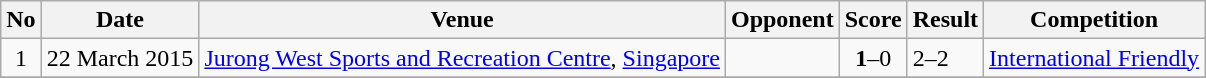<table class="wikitable">
<tr>
<th>No</th>
<th>Date</th>
<th>Venue</th>
<th>Opponent</th>
<th>Score</th>
<th>Result</th>
<th>Competition</th>
</tr>
<tr>
<td align=center>1</td>
<td>22 March 2015</td>
<td><a href='#'>Jurong West Sports and Recreation Centre</a>, <a href='#'>Singapore</a></td>
<td></td>
<td align=center><strong>1</strong>–0</td>
<td>2–2</td>
<td><a href='#'>International Friendly</a></td>
</tr>
<tr>
</tr>
</table>
